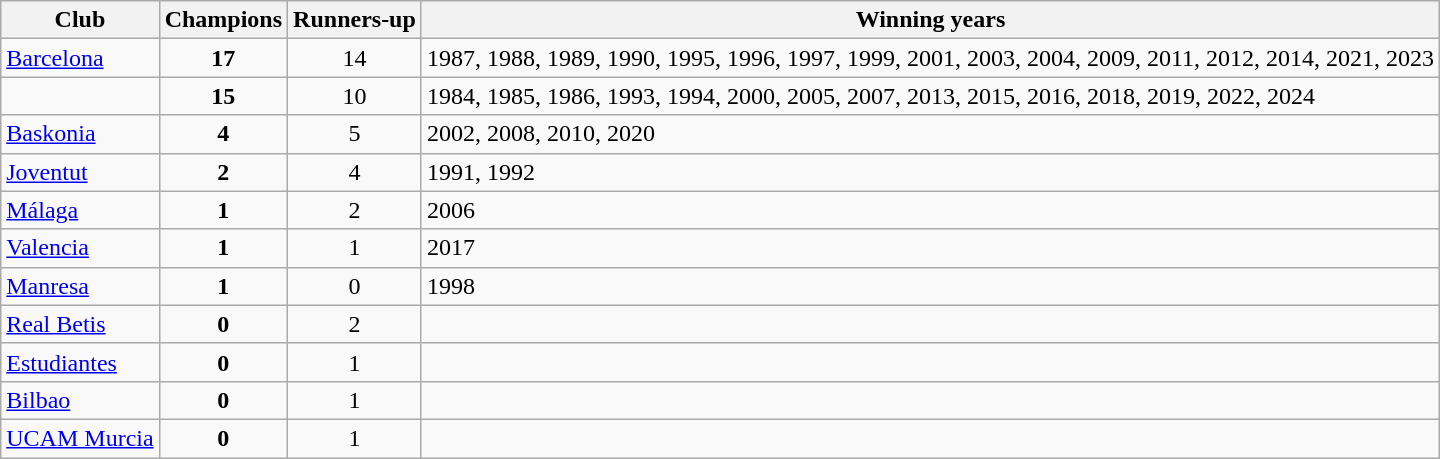<table class="wikitable">
<tr>
<th>Club</th>
<th>Champions</th>
<th>Runners-up</th>
<th>Winning years</th>
</tr>
<tr>
<td><a href='#'>Barcelona</a></td>
<td align=center><strong>17</strong></td>
<td align=center>14</td>
<td>1987, 1988, 1989, 1990, 1995, 1996, 1997, 1999, 2001, 2003, 2004, 2009, 2011, 2012, 2014, 2021, 2023</td>
</tr>
<tr>
<td></td>
<td align=center><strong>15</strong></td>
<td align=center>10</td>
<td>1984, 1985, 1986, 1993, 1994, 2000, 2005, 2007, 2013, 2015, 2016, 2018, 2019, 2022, 2024</td>
</tr>
<tr>
<td><a href='#'>Baskonia</a></td>
<td align=center><strong>4</strong></td>
<td align=center>5</td>
<td>2002, 2008, 2010, 2020</td>
</tr>
<tr>
<td><a href='#'>Joventut</a></td>
<td align=center><strong>2</strong></td>
<td align=center>4</td>
<td>1991, 1992</td>
</tr>
<tr>
<td><a href='#'>Málaga</a></td>
<td align=center><strong>1</strong></td>
<td align=center>2</td>
<td>2006</td>
</tr>
<tr>
<td><a href='#'>Valencia</a></td>
<td align=center><strong>1</strong></td>
<td align=center>1</td>
<td>2017</td>
</tr>
<tr>
<td><a href='#'>Manresa</a></td>
<td align=center><strong>1</strong></td>
<td align=center>0</td>
<td>1998</td>
</tr>
<tr>
<td><a href='#'>Real Betis</a></td>
<td align=center><strong>0</strong></td>
<td align=center>2</td>
<td></td>
</tr>
<tr>
<td><a href='#'>Estudiantes</a></td>
<td align=center><strong>0</strong></td>
<td align=center>1</td>
<td></td>
</tr>
<tr>
<td><a href='#'>Bilbao</a></td>
<td align=center><strong>0</strong></td>
<td align=center>1</td>
<td></td>
</tr>
<tr>
<td><a href='#'>UCAM Murcia</a></td>
<td align=center><strong>0</strong></td>
<td align=center>1</td>
<td></td>
</tr>
</table>
